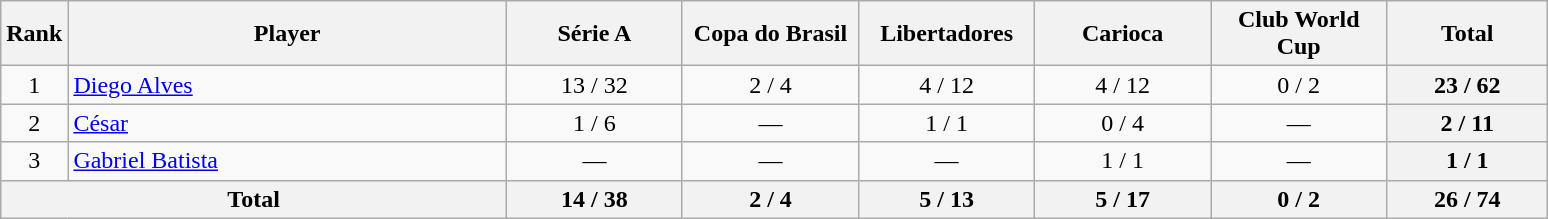<table class="wikitable sortable" style="text-align: center">
<tr>
<th style="width:35px;">Rank</th>
<th style="width:285px;">Player</th>
<th style="width:110px;">Série A</th>
<th style="width:110px;">Copa do Brasil</th>
<th style="width:110px;">Libertadores</th>
<th style="width:110px;">Carioca</th>
<th style="width:110px;">Club World Cup</th>
<th style="width:100px;">Total</th>
</tr>
<tr>
<td>1</td>
<td align="left"> <a href='#'>Diego Alves</a></td>
<td>13 / 32</td>
<td>2 / 4</td>
<td>4 / 12</td>
<td>4 / 12</td>
<td>0 / 2</td>
<th>23 / 62</th>
</tr>
<tr>
<td>2</td>
<td align="left"> <a href='#'>César</a></td>
<td>1 / 6</td>
<td>—</td>
<td>1 / 1</td>
<td>0 / 4</td>
<td>—</td>
<th>2 / 11</th>
</tr>
<tr>
<td>3</td>
<td align="left"> <a href='#'>Gabriel Batista</a></td>
<td>—</td>
<td>—</td>
<td>—</td>
<td>1 / 1</td>
<td>—</td>
<th>1 / 1</th>
</tr>
<tr>
<th colspan="2">Total</th>
<th>14 / 38</th>
<th>2 / 4</th>
<th>5 / 13</th>
<th>5 / 17</th>
<th>0 / 2</th>
<th>26 / 74</th>
</tr>
</table>
